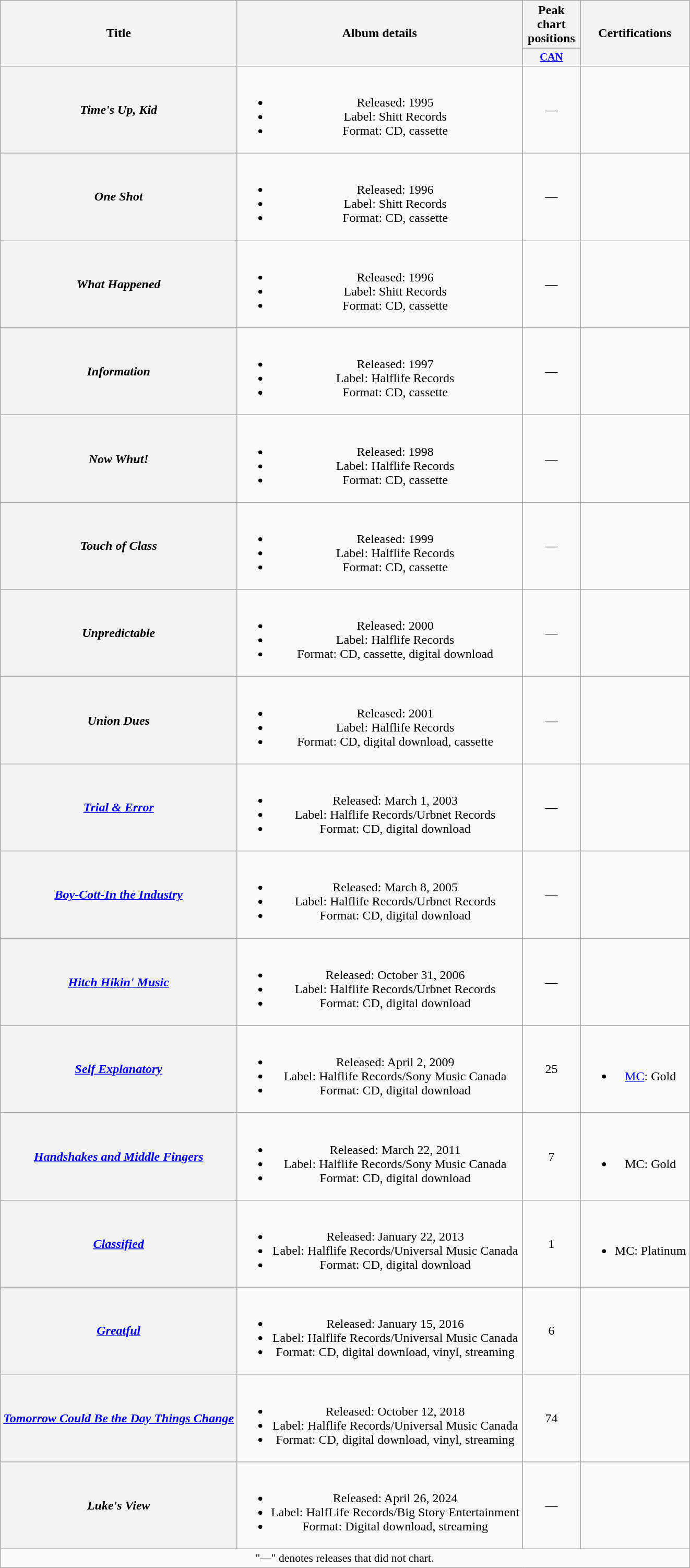<table class="wikitable plainrowheaders" style="text-align:center;">
<tr>
<th scope="col" rowspan="2">Title</th>
<th scope="col" rowspan="2">Album details</th>
<th scope="col">Peak chart positions</th>
<th scope="col" rowspan="2">Certifications</th>
</tr>
<tr>
<th scope="col" style="width:5em;font-size:85%;"><a href='#'>CAN</a><br></th>
</tr>
<tr>
<th scope="row"><em>Time's Up, Kid</em></th>
<td><br><ul><li>Released: 1995</li><li>Label: Shitt Records</li><li>Format: CD, cassette</li></ul></td>
<td>—</td>
<td></td>
</tr>
<tr>
<th scope="row"><em>One Shot</em></th>
<td><br><ul><li>Released: 1996</li><li>Label: Shitt Records</li><li>Format: CD, cassette</li></ul></td>
<td>—</td>
<td></td>
</tr>
<tr>
<th scope="row"><em>What Happened</em></th>
<td><br><ul><li>Released: 1996</li><li>Label: Shitt Records</li><li>Format: CD, cassette</li></ul></td>
<td>—</td>
<td></td>
</tr>
<tr>
<th scope="row"><em>Information</em></th>
<td><br><ul><li>Released: 1997</li><li>Label: Halflife Records</li><li>Format: CD, cassette</li></ul></td>
<td>—</td>
<td></td>
</tr>
<tr>
<th scope="row"><em>Now Whut!</em></th>
<td><br><ul><li>Released: 1998</li><li>Label: Halflife Records</li><li>Format: CD, cassette</li></ul></td>
<td>—</td>
<td></td>
</tr>
<tr>
<th scope="row"><em>Touch of Class</em></th>
<td><br><ul><li>Released: 1999</li><li>Label: Halflife Records</li><li>Format: CD, cassette</li></ul></td>
<td>—</td>
<td></td>
</tr>
<tr>
<th scope="row"><em>Unpredictable</em></th>
<td><br><ul><li>Released: 2000</li><li>Label: Halflife Records</li><li>Format: CD, cassette, digital download</li></ul></td>
<td>—</td>
<td></td>
</tr>
<tr>
<th scope="row"><em>Union Dues</em></th>
<td><br><ul><li>Released: 2001</li><li>Label: Halflife Records</li><li>Format: CD, digital download, cassette</li></ul></td>
<td>—</td>
<td></td>
</tr>
<tr>
<th scope="row"><em><a href='#'>Trial & Error</a></em></th>
<td><br><ul><li>Released: March 1, 2003</li><li>Label: Halflife Records/Urbnet Records</li><li>Format: CD, digital download</li></ul></td>
<td>—</td>
<td></td>
</tr>
<tr>
<th scope="row"><em><a href='#'>Boy-Cott-In the Industry</a></em></th>
<td><br><ul><li>Released: March 8, 2005</li><li>Label: Halflife Records/Urbnet Records</li><li>Format: CD, digital download</li></ul></td>
<td>—</td>
<td></td>
</tr>
<tr>
<th scope="row"><em><a href='#'>Hitch Hikin' Music</a></em></th>
<td><br><ul><li>Released: October 31, 2006</li><li>Label: Halflife Records/Urbnet Records</li><li>Format: CD, digital download</li></ul></td>
<td>—</td>
<td></td>
</tr>
<tr>
<th scope="row"><em><a href='#'>Self Explanatory</a></em></th>
<td><br><ul><li>Released: April 2, 2009</li><li>Label: Halflife Records/Sony Music Canada</li><li>Format: CD, digital download</li></ul></td>
<td>25</td>
<td><br><ul><li><a href='#'>MC</a>: Gold</li></ul></td>
</tr>
<tr>
<th scope="row"><em><a href='#'>Handshakes and Middle Fingers</a></em></th>
<td><br><ul><li>Released: March 22, 2011</li><li>Label: Halflife Records/Sony Music Canada</li><li>Format: CD, digital download</li></ul></td>
<td>7</td>
<td><br><ul><li>MC: Gold</li></ul></td>
</tr>
<tr>
<th scope="row"><em><a href='#'>Classified</a></em></th>
<td><br><ul><li>Released: January 22, 2013</li><li>Label: Halflife Records/Universal Music Canada</li><li>Format: CD, digital download</li></ul></td>
<td>1</td>
<td><br><ul><li>MC: Platinum</li></ul></td>
</tr>
<tr>
<th scope="row"><em><a href='#'>Greatful</a></em></th>
<td><br><ul><li>Released: January 15, 2016</li><li>Label: Halflife Records/Universal Music Canada</li><li>Format: CD, digital download, vinyl, streaming</li></ul></td>
<td>6</td>
<td></td>
</tr>
<tr>
<th scope="row"><em><a href='#'>Tomorrow Could Be the Day Things Change</a></em></th>
<td><br><ul><li>Released: October 12, 2018</li><li>Label: Halflife Records/Universal Music Canada</li><li>Format: CD, digital download, vinyl, streaming</li></ul></td>
<td>74</td>
<td></td>
</tr>
<tr>
<th scope="row"><em>Luke's View</em></th>
<td><br><ul><li>Released: April 26, 2024</li><li>Label: HalfLife Records/Big Story Entertainment</li><li>Format: Digital download, streaming</li></ul></td>
<td>—</td>
<td></td>
</tr>
<tr>
<td colspan="4" style="font-size:90%">"—" denotes releases that did not chart.</td>
</tr>
</table>
